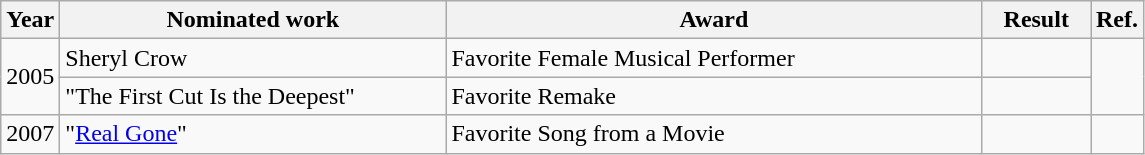<table class="wikitable">
<tr>
<th>Year</th>
<th width="250">Nominated work</th>
<th width="350">Award</th>
<th width="65">Result</th>
<th>Ref.</th>
</tr>
<tr>
<td align="center" rowspan=2>2005</td>
<td>Sheryl Crow</td>
<td>Favorite Female Musical Performer</td>
<td></td>
<td align="center" rowspan=2></td>
</tr>
<tr>
<td>"The First Cut Is the Deepest"</td>
<td>Favorite Remake</td>
<td></td>
</tr>
<tr>
<td align="center">2007</td>
<td>"<a href='#'>Real Gone</a>"</td>
<td>Favorite Song from a Movie</td>
<td></td>
<td align="center"></td>
</tr>
</table>
